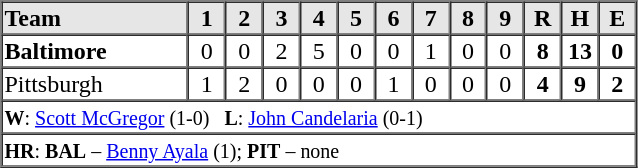<table border=1 cellspacing=0 width=425 style="margin-left:3em;">
<tr style="text-align:center; background-color:#e6e6e6;">
<th align=left width=25%>Team</th>
<th width=5%>1</th>
<th width=5%>2</th>
<th width=5%>3</th>
<th width=5%>4</th>
<th width=5%>5</th>
<th width=5%>6</th>
<th width=5%>7</th>
<th width=5%>8</th>
<th width=5%>9</th>
<th width=5%>R</th>
<th width=5%>H</th>
<th width=5%>E</th>
</tr>
<tr style="text-align:center;">
<td align=left><strong>Baltimore</strong></td>
<td>0</td>
<td>0</td>
<td>2</td>
<td>5</td>
<td>0</td>
<td>0</td>
<td>1</td>
<td>0</td>
<td>0</td>
<td><strong>8</strong></td>
<td><strong>13</strong></td>
<td><strong>0</strong></td>
</tr>
<tr style="text-align:center;">
<td align=left>Pittsburgh</td>
<td>1</td>
<td>2</td>
<td>0</td>
<td>0</td>
<td>0</td>
<td>1</td>
<td>0</td>
<td>0</td>
<td>0</td>
<td><strong>4</strong></td>
<td><strong>9</strong></td>
<td><strong>2</strong></td>
</tr>
<tr style="text-align:left;">
<td colspan=13><small><strong>W</strong>: <a href='#'>Scott McGregor</a> (1-0)   <strong>L</strong>: <a href='#'>John Candelaria</a> (0-1)</small></td>
</tr>
<tr style="text-align:left;">
<td colspan=13><small><strong>HR</strong>: <strong>BAL</strong> – <a href='#'>Benny Ayala</a> (1); <strong>PIT</strong> – none</small></td>
</tr>
</table>
